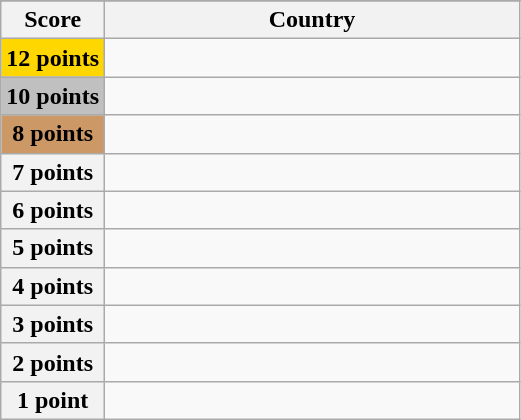<table class="wikitable">
<tr>
</tr>
<tr>
<th scope="col" width="20%">Score</th>
<th scope="col">Country</th>
</tr>
<tr>
<th scope="row" style="background:gold">12 points</th>
<td></td>
</tr>
<tr>
<th scope="row" style="background:silver">10 points</th>
<td></td>
</tr>
<tr>
<th scope="row" style="background:#CC9966">8 points</th>
<td></td>
</tr>
<tr>
<th scope="row">7 points</th>
<td></td>
</tr>
<tr>
<th scope="row">6 points</th>
<td></td>
</tr>
<tr>
<th scope="row">5 points</th>
<td></td>
</tr>
<tr>
<th scope="row">4 points</th>
<td></td>
</tr>
<tr>
<th scope="row">3 points</th>
<td></td>
</tr>
<tr>
<th scope="row">2 points</th>
<td></td>
</tr>
<tr>
<th scope="row">1 point</th>
<td></td>
</tr>
</table>
